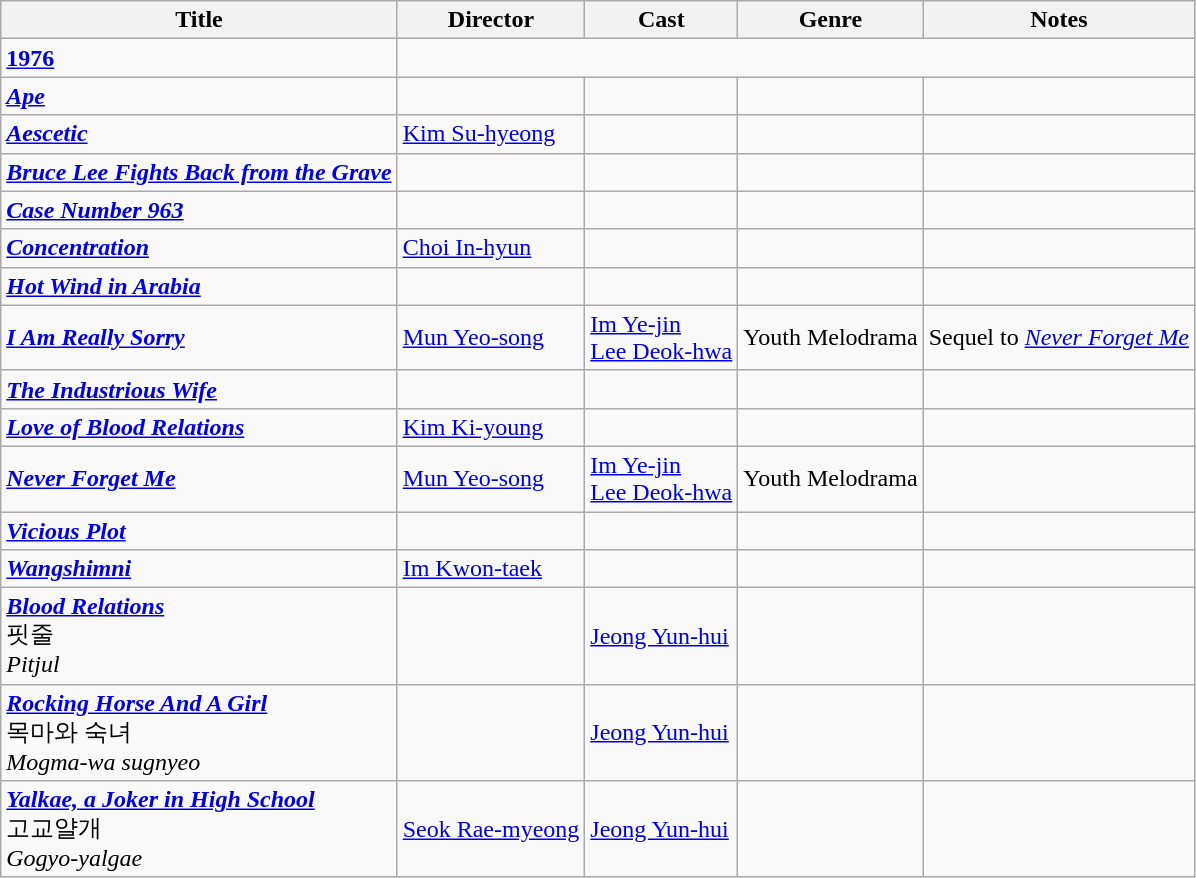<table class="wikitable">
<tr>
<th>Title</th>
<th>Director</th>
<th>Cast</th>
<th>Genre</th>
<th>Notes</th>
</tr>
<tr>
<td><strong><a href='#'>1976</a></strong></td>
</tr>
<tr>
<td><strong><em><a href='#'>Ape</a></em></strong></td>
<td></td>
<td></td>
<td></td>
<td></td>
</tr>
<tr>
<td><strong><em><a href='#'>Aescetic</a></em></strong></td>
<td><a href='#'>Kim Su-hyeong</a></td>
<td></td>
<td></td>
<td></td>
</tr>
<tr>
<td><strong><em><a href='#'>Bruce Lee Fights Back from the Grave</a></em></strong></td>
<td></td>
<td></td>
<td></td>
<td></td>
</tr>
<tr>
<td><strong><em><a href='#'>Case Number 963</a></em></strong></td>
<td></td>
<td></td>
<td></td>
<td></td>
</tr>
<tr>
<td><strong><em><a href='#'>Concentration</a></em></strong></td>
<td><a href='#'>Choi In-hyun</a></td>
<td></td>
<td></td>
<td></td>
</tr>
<tr>
<td><strong><em><a href='#'>Hot Wind in Arabia</a></em></strong></td>
<td></td>
<td></td>
<td></td>
<td></td>
</tr>
<tr>
<td><strong><em><a href='#'>I Am Really Sorry</a></em></strong></td>
<td><a href='#'>Mun Yeo-song</a></td>
<td><a href='#'>Im Ye-jin</a><br><a href='#'>Lee Deok-hwa</a></td>
<td>Youth Melodrama</td>
<td>Sequel to <em><a href='#'>Never Forget Me</a></em></td>
</tr>
<tr>
<td><strong><em><a href='#'>The Industrious Wife</a></em></strong></td>
<td></td>
<td></td>
<td></td>
<td></td>
</tr>
<tr>
<td><strong><em><a href='#'>Love of Blood Relations</a></em></strong></td>
<td><a href='#'>Kim Ki-young</a></td>
<td></td>
<td></td>
<td></td>
</tr>
<tr>
<td><strong><em><a href='#'>Never Forget Me</a></em></strong></td>
<td><a href='#'>Mun Yeo-song</a></td>
<td><a href='#'>Im Ye-jin</a><br><a href='#'>Lee Deok-hwa</a></td>
<td>Youth Melodrama</td>
<td></td>
</tr>
<tr>
<td><strong><em><a href='#'>Vicious Plot</a></em></strong></td>
<td></td>
<td></td>
<td></td>
<td></td>
</tr>
<tr>
<td><strong><em><a href='#'>Wangshimni</a></em></strong></td>
<td><a href='#'>Im Kwon-taek</a></td>
<td></td>
<td></td>
<td></td>
</tr>
<tr>
<td><strong><em><a href='#'>Blood Relations</a></em></strong><br>핏줄<br><em>Pitjul</em></td>
<td></td>
<td><a href='#'>Jeong Yun-hui</a></td>
<td></td>
<td></td>
</tr>
<tr>
<td><strong><em><a href='#'>Rocking Horse And A Girl</a></em></strong><br>목마와 숙녀<br><em>Mogma-wa sugnyeo</em></td>
<td></td>
<td><a href='#'>Jeong Yun-hui</a></td>
<td></td>
<td></td>
</tr>
<tr>
<td><strong><em><a href='#'>Yalkae, a Joker in High School</a></em></strong><br>고교얄개<br><em>Gogyo-yalgae</em></td>
<td><a href='#'>Seok Rae-myeong</a></td>
<td><a href='#'>Jeong Yun-hui</a></td>
<td></td>
<td></td>
</tr>
</table>
